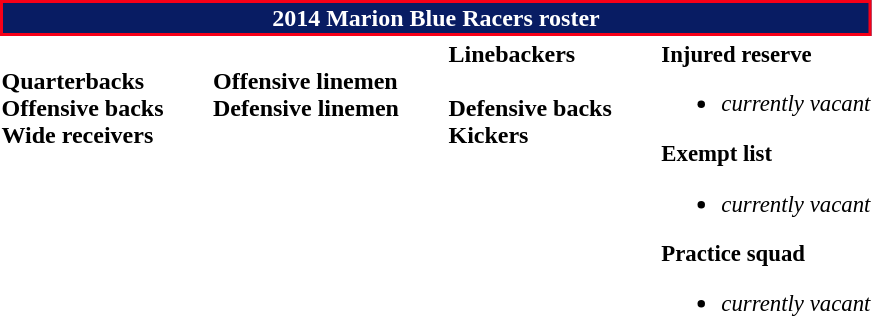<table class="toccolours" style="text-align: left;">
<tr>
<th colspan="7" style="background:#081C63; border:2px solid #F70018; color:white; text-align:center;">2014 Marion Blue Racers roster</th>
</tr>
<tr>
<td valign="top"><br><strong>Quarterbacks</strong>
<br><strong>Offensive backs</strong>
<br><strong>Wide receivers</strong>


</td>
<td width="25"> </td>
<td valign="top"><br><strong>Offensive linemen</strong>



<br><strong>Defensive linemen</strong>



</td>
<td width="25"> </td>
<td valign="top"><strong>Linebackers</strong><br>
<br><strong>Defensive backs</strong>





<br><strong>Kickers</strong>
</td>
<td style="width: 25px;"></td>
<td style="font-size: 95%;" valign="top"><strong>Injured reserve</strong><br><ul><li><em>currently vacant</em></li></ul><strong>Exempt list</strong><ul><li><em>currently vacant</em></li></ul><strong>Practice squad</strong><ul><li><em>currently vacant</em></li></ul></td>
</tr>
</table>
